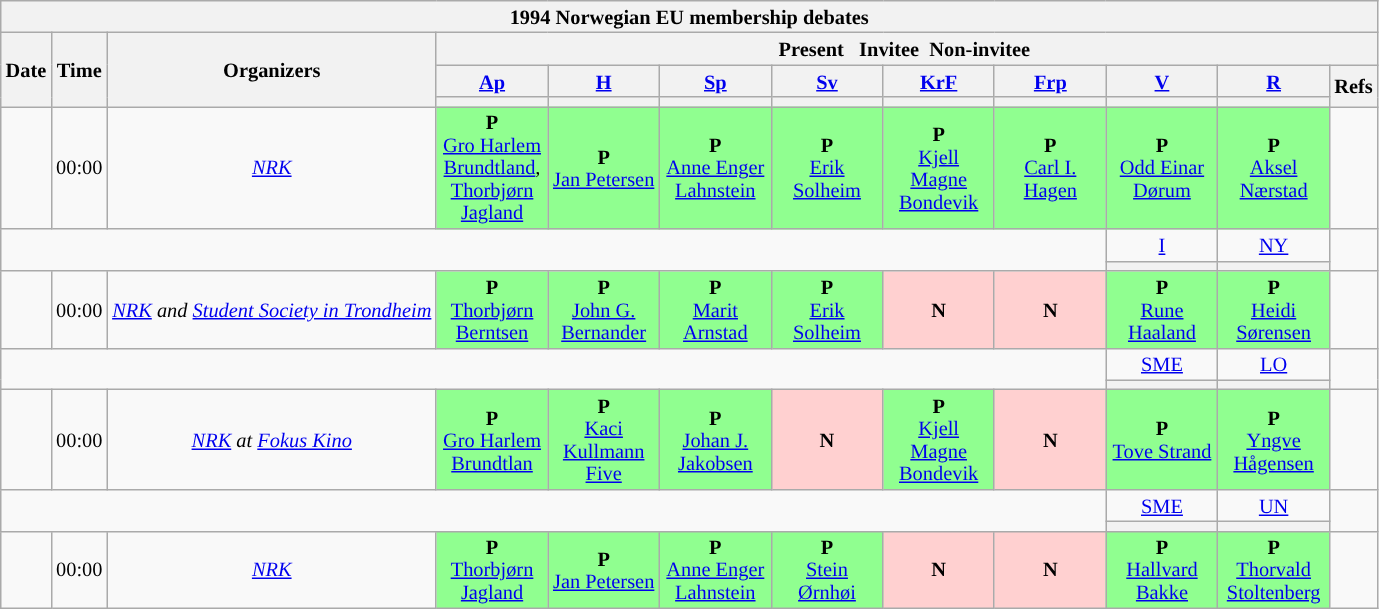<table class="wikitable" style="font-size:85%; line-height:15px; text-align:center;">
<tr>
<th colspan="12">1994 Norwegian EU membership debates</th>
</tr>
<tr>
<th rowspan="3">Date</th>
<th rowspan="3">Time</th>
<th rowspan="3">Organizers</th>
<th colspan="9"> Present    Invitee  Non-invitee </th>
</tr>
<tr>
<th scope="col" style="width:5em;"><a href='#'>Ap</a></th>
<th scope="col" style="width:5em;"><a href='#'>H</a></th>
<th scope="col" style="width:5em;"><a href='#'>Sp</a></th>
<th scope="col" style="width:5em;"><a href='#'>Sv</a></th>
<th scope="col" style="width:5em;"><a href='#'>KrF</a></th>
<th scope="col" style="width:5em;"><a href='#'>Frp</a></th>
<th scope="col" style="width:5em;"><a href='#'>V</a></th>
<th scope="col" style="width:5em;"><a href='#'>R</a></th>
<th rowspan="2">Refs</th>
</tr>
<tr>
<th style="background:"></th>
<th style="background:"></th>
<th style="background:"></th>
<th style="background:"></th>
<th style="background:"></th>
<th style="background:"></th>
<th style="background:"></th>
<th style="background:"></th>
</tr>
<tr>
<td></td>
<td>00:00</td>
<td><em><a href='#'>NRK</a></em></td>
<td style="background:#90FF90"><strong>P</strong><br><a href='#'>Gro Harlem Brundtland</a>, <a href='#'>Thorbjørn Jagland</a></td>
<td style="background:#90FF90"><strong>P</strong><br><a href='#'>Jan Petersen</a></td>
<td style="background:#90FF90"><strong>P</strong><br><a href='#'>Anne Enger Lahnstein</a></td>
<td style="background:#90FF90"><strong>P</strong><br><a href='#'>Erik Solheim</a></td>
<td style="background:#90FF90"><strong>P</strong><br><a href='#'>Kjell Magne Bondevik</a></td>
<td style="background:#90FF90"><strong>P</strong><br><a href='#'>Carl I. Hagen</a></td>
<td style="background:#90FF90"><strong>P</strong><br><a href='#'>Odd Einar Dørum</a></td>
<td style="background:#90FF90"><strong>P</strong><br><a href='#'>Aksel Nærstad</a></td>
<td></td>
</tr>
<tr>
<td colspan="9" rowspan="2"></td>
<td><a href='#'>I</a></td>
<td><a href='#'>NY</a></td>
<td rowspan="2"></td>
</tr>
<tr>
<th style="background:"></th>
<th style="background:"></th>
</tr>
<tr>
<td></td>
<td>00:00</td>
<td><em><a href='#'>NRK</a> and <a href='#'>Student Society in Trondheim</a></em></td>
<td style="background:#90FF90"><strong>P</strong><br><a href='#'>Thorbjørn Berntsen</a></td>
<td style="background:#90FF90"><strong>P</strong><br><a href='#'>John G. Bernander</a></td>
<td style="background:#90FF90"><strong>P</strong><br><a href='#'>Marit Arnstad</a></td>
<td style="background:#90FF90"><strong>P</strong><br><a href='#'>Erik Solheim</a></td>
<td style="background:#FFD0D0"><strong>N</strong><br></td>
<td style="background:#FFD0D0"><strong>N</strong><br></td>
<td style="background:#90FF90"><strong>P</strong><br><a href='#'>Rune Haaland</a></td>
<td style="background:#90FF90"><strong>P</strong><br><a href='#'>Heidi Sørensen</a></td>
<td></td>
</tr>
<tr>
<td colspan="9" rowspan="2"></td>
<td><a href='#'>SME</a></td>
<td><a href='#'>LO</a></td>
<td rowspan="2"></td>
</tr>
<tr>
<th style="background:"></th>
<th style="background:"></th>
</tr>
<tr>
<td></td>
<td>00:00</td>
<td><em><a href='#'>NRK</a> at <a href='#'>Fokus Kino</a></em></td>
<td style="background:#90FF90"><strong>P</strong><br><a href='#'>Gro Harlem Brundtlan</a></td>
<td style="background:#90FF90"><strong>P</strong><br><a href='#'>Kaci Kullmann Five</a></td>
<td style="background:#90FF90"><strong>P</strong><br><a href='#'>Johan J. Jakobsen</a></td>
<td style="background:#FFD0D0"><strong>N</strong><br></td>
<td style="background:#90FF90"><strong>P</strong><br><a href='#'>Kjell Magne Bondevik</a></td>
<td style="background:#FFD0D0"><strong>N</strong></td>
<td style="background:#90FF90"><strong>P</strong><br><a href='#'>Tove Strand</a></td>
<td style="background:#90FF90"><strong>P</strong><br><a href='#'>Yngve Hågensen</a></td>
<td></td>
</tr>
<tr>
<td colspan="9" rowspan="2"></td>
<td><a href='#'>SME</a></td>
<td><a href='#'>UN</a></td>
<td rowspan="2"></td>
</tr>
<tr>
<th style="background:"></th>
<th style="background:"></th>
</tr>
<tr>
<td></td>
<td>00:00</td>
<td><em><a href='#'>NRK</a></em></td>
<td style="background:#90FF90"><strong>P</strong><br><a href='#'>Thorbjørn Jagland</a></td>
<td style="background:#90FF90"><strong>P</strong><br><a href='#'>Jan Petersen</a></td>
<td style="background:#90FF90"><strong>P</strong><br><a href='#'>Anne Enger Lahnstein</a></td>
<td style="background:#90FF90"><strong>P</strong><br><a href='#'>Stein Ørnhøi</a></td>
<td style="background:#FFD0D0"><strong>N</strong></td>
<td style="background:#FFD0D0"><strong>N</strong></td>
<td style="background:#90FF90"><strong>P</strong><br><a href='#'>Hallvard Bakke</a></td>
<td style="background:#90FF90"><strong>P</strong><br><a href='#'>Thorvald Stoltenberg</a></td>
<td></td>
</tr>
</table>
